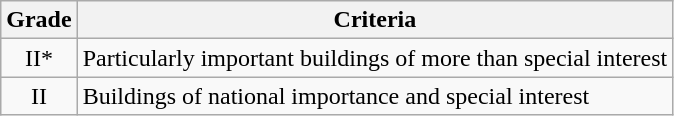<table class="wikitable">
<tr>
<th>Grade</th>
<th>Criteria</th>
</tr>
<tr>
<td align="center" >II*</td>
<td>Particularly important buildings of more than special interest</td>
</tr>
<tr>
<td align="center" >II</td>
<td>Buildings of national importance and special interest</td>
</tr>
</table>
